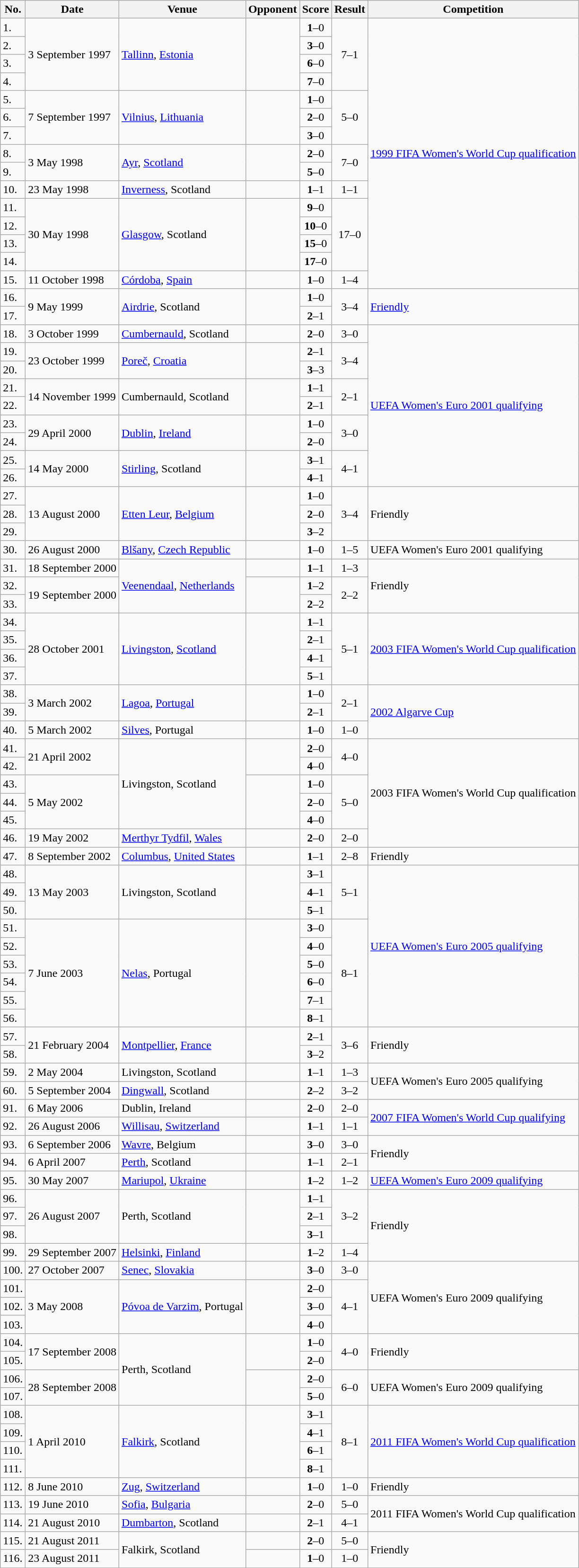<table class="wikitable">
<tr>
<th>No.</th>
<th>Date</th>
<th>Venue</th>
<th>Opponent</th>
<th>Score</th>
<th>Result</th>
<th>Competition</th>
</tr>
<tr>
<td>1.</td>
<td rowspan=4>3 September 1997</td>
<td rowspan=4><a href='#'>Tallinn</a>, <a href='#'>Estonia</a></td>
<td rowspan=4></td>
<td align=center><strong>1</strong>–0</td>
<td rowspan=4 align=center>7–1</td>
<td rowspan=15><a href='#'>1999 FIFA Women's World Cup qualification</a></td>
</tr>
<tr>
<td>2.</td>
<td align=center><strong>3</strong>–0</td>
</tr>
<tr>
<td>3.</td>
<td align=center><strong>6</strong>–0</td>
</tr>
<tr>
<td>4.</td>
<td align=center><strong>7</strong>–0</td>
</tr>
<tr>
<td>5.</td>
<td rowspan=3>7 September 1997</td>
<td rowspan=3><a href='#'>Vilnius</a>, <a href='#'>Lithuania</a></td>
<td rowspan=3></td>
<td align=center><strong>1</strong>–0</td>
<td rowspan=3 align=center>5–0</td>
</tr>
<tr>
<td>6.</td>
<td align=center><strong>2</strong>–0</td>
</tr>
<tr>
<td>7.</td>
<td align=center><strong>3</strong>–0</td>
</tr>
<tr>
<td>8.</td>
<td rowspan=2>3 May 1998</td>
<td rowspan=2><a href='#'>Ayr</a>, <a href='#'>Scotland</a></td>
<td rowspan=2></td>
<td align=center><strong>2</strong>–0</td>
<td rowspan=2 align=center>7–0</td>
</tr>
<tr>
<td>9.</td>
<td align=center><strong>5</strong>–0</td>
</tr>
<tr>
<td>10.</td>
<td>23 May 1998</td>
<td><a href='#'>Inverness</a>, Scotland</td>
<td></td>
<td align=center><strong>1</strong>–1</td>
<td align=center>1–1</td>
</tr>
<tr>
<td>11.</td>
<td rowspan=4>30 May 1998</td>
<td rowspan=4><a href='#'>Glasgow</a>, Scotland</td>
<td rowspan=4></td>
<td align=center><strong>9</strong>–0</td>
<td rowspan=4 align=center>17–0</td>
</tr>
<tr>
<td>12.</td>
<td align=center><strong>10</strong>–0</td>
</tr>
<tr>
<td>13.</td>
<td align=center><strong>15</strong>–0</td>
</tr>
<tr>
<td>14.</td>
<td align=center><strong>17</strong>–0</td>
</tr>
<tr>
<td>15.</td>
<td>11 October 1998</td>
<td><a href='#'>Córdoba</a>, <a href='#'>Spain</a></td>
<td></td>
<td align=center><strong>1</strong>–0</td>
<td align=center>1–4</td>
</tr>
<tr>
<td>16.</td>
<td rowspan=2>9 May 1999</td>
<td rowspan=2><a href='#'>Airdrie</a>, Scotland</td>
<td rowspan=2></td>
<td align=center><strong>1</strong>–0</td>
<td rowspan=2 align=center>3–4</td>
<td rowspan=2><a href='#'>Friendly</a></td>
</tr>
<tr>
<td>17.</td>
<td align=center><strong>2</strong>–1</td>
</tr>
<tr>
<td>18.</td>
<td>3 October 1999</td>
<td><a href='#'>Cumbernauld</a>, Scotland</td>
<td></td>
<td align=center><strong>2</strong>–0</td>
<td align=center>3–0</td>
<td rowspan=9><a href='#'>UEFA Women's Euro 2001 qualifying</a></td>
</tr>
<tr>
<td>19.</td>
<td rowspan=2>23 October 1999</td>
<td rowspan=2><a href='#'>Poreč</a>, <a href='#'>Croatia</a></td>
<td rowspan=2></td>
<td align=center><strong>2</strong>–1</td>
<td rowspan=2 align=center>3–4</td>
</tr>
<tr>
<td>20.</td>
<td align=center><strong>3</strong>–3</td>
</tr>
<tr>
<td>21.</td>
<td rowspan=2>14 November 1999</td>
<td rowspan=2>Cumbernauld, Scotland</td>
<td rowspan=2></td>
<td align=center><strong>1</strong>–1</td>
<td rowspan=2 align=center>2–1</td>
</tr>
<tr>
<td>22.</td>
<td align=center><strong>2</strong>–1</td>
</tr>
<tr>
<td>23.</td>
<td rowspan=2>29 April 2000</td>
<td rowspan=2><a href='#'>Dublin</a>, <a href='#'>Ireland</a></td>
<td rowspan=2></td>
<td align=center><strong>1</strong>–0</td>
<td rowspan=2 align=center>3–0</td>
</tr>
<tr>
<td>24.</td>
<td align=center><strong>2</strong>–0</td>
</tr>
<tr>
<td>25.</td>
<td rowspan=2>14 May 2000</td>
<td rowspan=2><a href='#'>Stirling</a>, Scotland</td>
<td rowspan=2></td>
<td align=center><strong>3</strong>–1</td>
<td rowspan=2 align=center>4–1</td>
</tr>
<tr>
<td>26.</td>
<td align=center><strong>4</strong>–1</td>
</tr>
<tr>
<td>27.</td>
<td rowspan=3>13 August 2000</td>
<td rowspan=3><a href='#'>Etten Leur</a>, <a href='#'>Belgium</a></td>
<td rowspan=3></td>
<td align=center><strong>1</strong>–0</td>
<td rowspan=3 align=center>3–4</td>
<td rowspan=3>Friendly</td>
</tr>
<tr>
<td>28.</td>
<td align=center><strong>2</strong>–0</td>
</tr>
<tr>
<td>29.</td>
<td align=center><strong>3</strong>–2</td>
</tr>
<tr>
<td>30.</td>
<td>26 August 2000</td>
<td><a href='#'>Blšany</a>, <a href='#'>Czech Republic</a></td>
<td></td>
<td align=center><strong>1</strong>–0</td>
<td align=center>1–5</td>
<td>UEFA Women's Euro 2001 qualifying</td>
</tr>
<tr>
<td>31.</td>
<td>18 September 2000</td>
<td rowspan=3><a href='#'>Veenendaal</a>, <a href='#'>Netherlands</a></td>
<td></td>
<td align=center><strong>1</strong>–1</td>
<td align=center>1–3</td>
<td rowspan=3>Friendly</td>
</tr>
<tr>
<td>32.</td>
<td rowspan=2>19 September 2000</td>
<td rowspan=2></td>
<td align=center><strong>1</strong>–2</td>
<td rowspan=2 align=center>2–2</td>
</tr>
<tr>
<td>33.</td>
<td align=center><strong>2</strong>–2</td>
</tr>
<tr>
<td>34.</td>
<td rowspan=4>28 October 2001</td>
<td rowspan=4><a href='#'>Livingston</a>, <a href='#'>Scotland</a></td>
<td rowspan=4></td>
<td align=center><strong>1</strong>–1</td>
<td rowspan=4 align=center>5–1</td>
<td rowspan=4><a href='#'>2003 FIFA Women's World Cup qualification</a></td>
</tr>
<tr>
<td>35.</td>
<td align=center><strong>2</strong>–1</td>
</tr>
<tr>
<td>36.</td>
<td align=center><strong>4</strong>–1</td>
</tr>
<tr>
<td>37.</td>
<td align=center><strong>5</strong>–1</td>
</tr>
<tr>
<td>38.</td>
<td rowspan=2>3 March 2002</td>
<td rowspan=2><a href='#'>Lagoa</a>, <a href='#'>Portugal</a></td>
<td rowspan=2></td>
<td align=center><strong>1</strong>–0</td>
<td rowspan=2 align=center>2–1</td>
<td rowspan=3><a href='#'>2002 Algarve Cup</a></td>
</tr>
<tr>
<td>39.</td>
<td align=center><strong>2</strong>–1</td>
</tr>
<tr>
<td>40.</td>
<td>5 March 2002</td>
<td><a href='#'>Silves</a>, Portugal</td>
<td></td>
<td align=center><strong>1</strong>–0</td>
<td align=center>1–0</td>
</tr>
<tr>
<td>41.</td>
<td rowspan=2>21 April 2002</td>
<td rowspan=5>Livingston, Scotland</td>
<td rowspan=2></td>
<td align=center><strong>2</strong>–0</td>
<td rowspan=2 align=center>4–0</td>
<td rowspan=6>2003 FIFA Women's World Cup qualification</td>
</tr>
<tr>
<td>42.</td>
<td align=center><strong>4</strong>–0</td>
</tr>
<tr>
<td>43.</td>
<td rowspan=3>5 May 2002</td>
<td rowspan=3></td>
<td align=center><strong>1</strong>–0</td>
<td rowspan=3 align=center>5–0</td>
</tr>
<tr>
<td>44.</td>
<td align=center><strong>2</strong>–0</td>
</tr>
<tr>
<td>45.</td>
<td align=center><strong>4</strong>–0</td>
</tr>
<tr>
<td>46.</td>
<td>19 May 2002</td>
<td><a href='#'>Merthyr Tydfil</a>, <a href='#'>Wales</a></td>
<td></td>
<td align=center><strong>2</strong>–0</td>
<td align=center>2–0</td>
</tr>
<tr>
<td>47.</td>
<td>8 September 2002</td>
<td><a href='#'>Columbus</a>, <a href='#'>United States</a></td>
<td></td>
<td align=center><strong>1</strong>–1</td>
<td align=center>2–8</td>
<td>Friendly</td>
</tr>
<tr>
<td>48.</td>
<td rowspan=3>13 May 2003</td>
<td rowspan=3>Livingston, Scotland</td>
<td rowspan=3></td>
<td align=center><strong>3</strong>–1</td>
<td rowspan=3 align=center>5–1</td>
<td rowspan=9><a href='#'>UEFA Women's Euro 2005 qualifying</a></td>
</tr>
<tr>
<td>49.</td>
<td align=center><strong>4</strong>–1</td>
</tr>
<tr>
<td>50.</td>
<td align=center><strong>5</strong>–1</td>
</tr>
<tr>
<td>51.</td>
<td rowspan=6>7 June 2003</td>
<td rowspan=6><a href='#'>Nelas</a>, Portugal</td>
<td rowspan=6></td>
<td align=center><strong>3</strong>–0</td>
<td rowspan=6 align=center>8–1</td>
</tr>
<tr>
<td>52.</td>
<td align=center><strong>4</strong>–0</td>
</tr>
<tr>
<td>53.</td>
<td align=center><strong>5</strong>–0</td>
</tr>
<tr>
<td>54.</td>
<td align=center><strong>6</strong>–0</td>
</tr>
<tr>
<td>55.</td>
<td align=center><strong>7</strong>–1</td>
</tr>
<tr>
<td>56.</td>
<td align=center><strong>8</strong>–1</td>
</tr>
<tr>
<td>57.</td>
<td rowspan=2>21 February 2004</td>
<td rowspan=2><a href='#'>Montpellier</a>, <a href='#'>France</a></td>
<td rowspan=2></td>
<td align=center><strong>2</strong>–1</td>
<td rowspan=2 align=center>3–6</td>
<td rowspan=2>Friendly</td>
</tr>
<tr>
<td>58.</td>
<td align=center><strong>3</strong>–2</td>
</tr>
<tr>
<td>59.</td>
<td>2 May 2004</td>
<td>Livingston, Scotland</td>
<td></td>
<td align=center><strong>1</strong>–1</td>
<td align=center>1–3</td>
<td rowspan=2>UEFA Women's Euro 2005 qualifying</td>
</tr>
<tr>
<td>60.</td>
<td>5 September 2004</td>
<td><a href='#'>Dingwall</a>, Scotland</td>
<td></td>
<td align=center><strong>2</strong>–2</td>
<td align=center>3–2</td>
</tr>
<tr>
<td>91.</td>
<td>6 May 2006</td>
<td>Dublin, Ireland</td>
<td></td>
<td align=center><strong>2</strong>–0</td>
<td align=center>2–0</td>
<td rowspan=2><a href='#'>2007 FIFA Women's World Cup qualifying</a></td>
</tr>
<tr>
<td>92.</td>
<td>26 August 2006</td>
<td><a href='#'>Willisau</a>, <a href='#'>Switzerland</a></td>
<td></td>
<td align=center><strong>1</strong>–1</td>
<td align=center>1–1</td>
</tr>
<tr>
<td>93.</td>
<td>6 September 2006</td>
<td><a href='#'>Wavre</a>, Belgium</td>
<td></td>
<td align=center><strong>3</strong>–0</td>
<td align=center>3–0</td>
<td rowspan=2>Friendly</td>
</tr>
<tr>
<td>94.</td>
<td>6 April 2007</td>
<td><a href='#'>Perth</a>, Scotland</td>
<td></td>
<td align=center><strong>1</strong>–1</td>
<td align=center>2–1</td>
</tr>
<tr>
<td>95.</td>
<td>30 May 2007</td>
<td><a href='#'>Mariupol</a>, <a href='#'>Ukraine</a></td>
<td></td>
<td align=center><strong>1</strong>–2</td>
<td align=center>1–2</td>
<td><a href='#'>UEFA Women's Euro 2009 qualifying</a></td>
</tr>
<tr>
<td>96.</td>
<td rowspan=3>26 August 2007</td>
<td rowspan=3>Perth, Scotland</td>
<td rowspan=3></td>
<td align=center><strong>1</strong>–1</td>
<td rowspan=3  align=center>3–2</td>
<td rowspan=4>Friendly</td>
</tr>
<tr>
<td>97.</td>
<td align=center><strong>2</strong>–1</td>
</tr>
<tr>
<td>98.</td>
<td align=center><strong>3</strong>–1</td>
</tr>
<tr>
<td>99.</td>
<td>29 September 2007</td>
<td><a href='#'>Helsinki</a>, <a href='#'>Finland</a></td>
<td></td>
<td align=center><strong>1</strong>–2</td>
<td align=center>1–4</td>
</tr>
<tr>
<td>100.</td>
<td>27 October 2007</td>
<td><a href='#'>Senec</a>, <a href='#'>Slovakia</a></td>
<td></td>
<td align=center><strong>3</strong>–0</td>
<td align=center>3–0</td>
<td rowspan=4>UEFA Women's Euro 2009 qualifying</td>
</tr>
<tr>
<td>101.</td>
<td rowspan=3>3 May 2008</td>
<td rowspan=3><a href='#'>Póvoa de Varzim</a>, Portugal</td>
<td rowspan=3></td>
<td align=center><strong>2</strong>–0</td>
<td rowspan=3 align=center>4–1</td>
</tr>
<tr>
<td>102.</td>
<td align=center><strong>3</strong>–0</td>
</tr>
<tr>
<td>103.</td>
<td align=center><strong>4</strong>–0</td>
</tr>
<tr>
<td>104.</td>
<td rowspan=2>17 September 2008</td>
<td rowspan=4>Perth, Scotland</td>
<td rowspan=2></td>
<td align=center><strong>1</strong>–0</td>
<td rowspan=2 align=center>4–0</td>
<td rowspan=2>Friendly</td>
</tr>
<tr>
<td>105.</td>
<td align=center><strong>2</strong>–0</td>
</tr>
<tr>
<td>106.</td>
<td rowspan=2>28 September 2008</td>
<td rowspan=2></td>
<td align=center><strong>2</strong>–0</td>
<td rowspan=2 align=center>6–0</td>
<td rowspan=2>UEFA Women's Euro 2009 qualifying</td>
</tr>
<tr>
<td>107.</td>
<td align=center><strong>5</strong>–0</td>
</tr>
<tr>
<td>108.</td>
<td rowspan=4>1 April 2010</td>
<td rowspan=4><a href='#'>Falkirk</a>, Scotland</td>
<td rowspan=4></td>
<td align=center><strong>3</strong>–1</td>
<td rowspan=4 align=center>8–1</td>
<td rowspan=4><a href='#'>2011 FIFA Women's World Cup qualification</a></td>
</tr>
<tr>
<td>109.</td>
<td align=center><strong>4</strong>–1</td>
</tr>
<tr>
<td>110.</td>
<td align=center><strong>6</strong>–1</td>
</tr>
<tr>
<td>111.</td>
<td align=center><strong>8</strong>–1</td>
</tr>
<tr>
<td>112.</td>
<td>8 June 2010</td>
<td><a href='#'>Zug</a>, <a href='#'>Switzerland</a></td>
<td></td>
<td align=center><strong>1</strong>–0</td>
<td align=center>1–0</td>
<td>Friendly</td>
</tr>
<tr>
<td>113.</td>
<td>19 June 2010</td>
<td><a href='#'>Sofia</a>, <a href='#'>Bulgaria</a></td>
<td></td>
<td align=center><strong>2</strong>–0</td>
<td align=center>5–0</td>
<td rowspan=2>2011 FIFA Women's World Cup qualification</td>
</tr>
<tr>
<td>114.</td>
<td>21 August 2010</td>
<td><a href='#'>Dumbarton</a>, Scotland</td>
<td></td>
<td align=center><strong>2</strong>–1</td>
<td align=center>4–1</td>
</tr>
<tr>
<td>115.</td>
<td>21 August 2011</td>
<td rowspan=2>Falkirk, Scotland</td>
<td></td>
<td align=center><strong>2</strong>–0</td>
<td align=center>5–0</td>
<td rowspan=2>Friendly</td>
</tr>
<tr>
<td>116.</td>
<td>23 August 2011</td>
<td></td>
<td align=center><strong>1</strong>–0</td>
<td align=center>1–0</td>
</tr>
<tr>
</tr>
</table>
